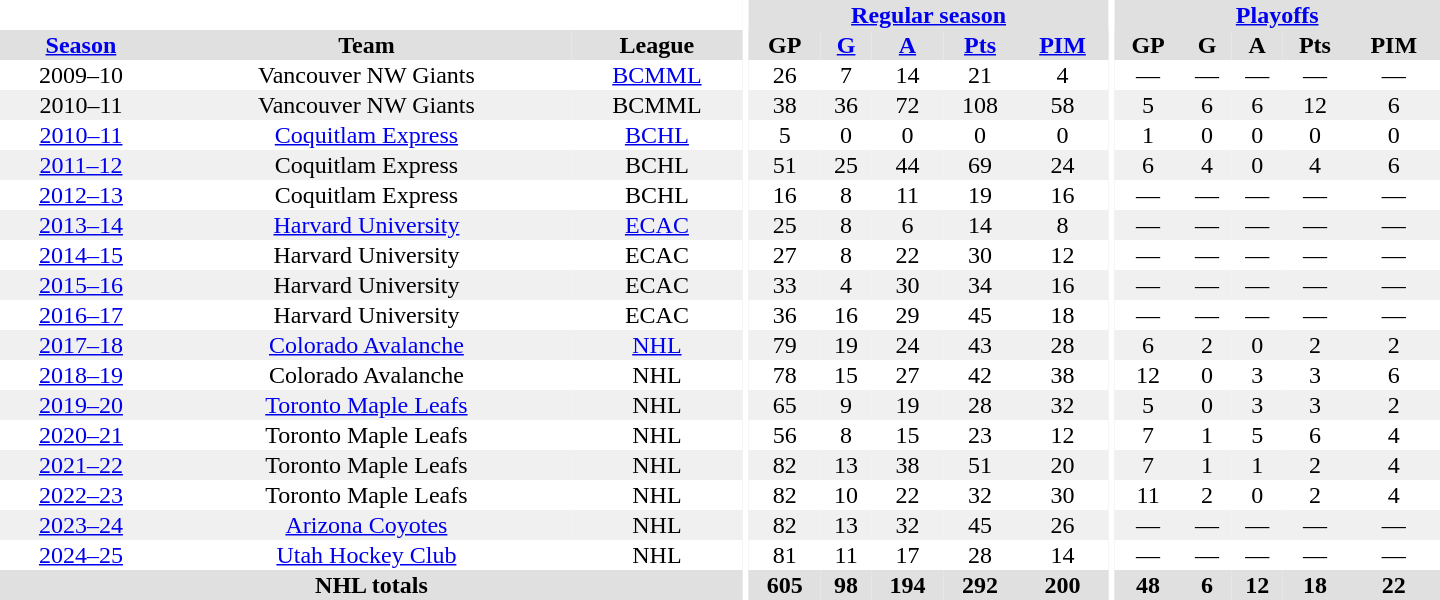<table border="0" cellpadding="1" cellspacing="0" style="text-align:center; width:60em">
<tr bgcolor="#e0e0e0">
<th colspan="3" bgcolor="#ffffff"></th>
<th rowspan="99" bgcolor="#ffffff"></th>
<th colspan="5"><a href='#'>Regular season</a></th>
<th rowspan="99" bgcolor="#ffffff"></th>
<th colspan="5"><a href='#'>Playoffs</a></th>
</tr>
<tr bgcolor="#e0e0e0">
<th><a href='#'>Season</a></th>
<th>Team</th>
<th>League</th>
<th>GP</th>
<th><a href='#'>G</a></th>
<th><a href='#'>A</a></th>
<th><a href='#'>Pts</a></th>
<th><a href='#'>PIM</a></th>
<th>GP</th>
<th>G</th>
<th>A</th>
<th>Pts</th>
<th>PIM</th>
</tr>
<tr>
<td>2009–10</td>
<td>Vancouver NW Giants</td>
<td><a href='#'>BCMML</a></td>
<td>26</td>
<td>7</td>
<td>14</td>
<td>21</td>
<td>4</td>
<td>—</td>
<td>—</td>
<td>—</td>
<td>—</td>
<td>—</td>
</tr>
<tr bgcolor="#f0f0f0">
<td>2010–11</td>
<td>Vancouver NW Giants</td>
<td>BCMML</td>
<td>38</td>
<td>36</td>
<td>72</td>
<td>108</td>
<td>58</td>
<td>5</td>
<td>6</td>
<td>6</td>
<td>12</td>
<td>6</td>
</tr>
<tr>
<td><a href='#'>2010–11</a></td>
<td><a href='#'>Coquitlam Express</a></td>
<td><a href='#'>BCHL</a></td>
<td>5</td>
<td>0</td>
<td>0</td>
<td>0</td>
<td>0</td>
<td>1</td>
<td>0</td>
<td>0</td>
<td>0</td>
<td>0</td>
</tr>
<tr bgcolor="#f0f0f0">
<td><a href='#'>2011–12</a></td>
<td>Coquitlam Express</td>
<td>BCHL</td>
<td>51</td>
<td>25</td>
<td>44</td>
<td>69</td>
<td>24</td>
<td>6</td>
<td>4</td>
<td>0</td>
<td>4</td>
<td>6</td>
</tr>
<tr>
<td><a href='#'>2012–13</a></td>
<td>Coquitlam Express</td>
<td>BCHL</td>
<td>16</td>
<td>8</td>
<td>11</td>
<td>19</td>
<td>16</td>
<td>—</td>
<td>—</td>
<td>—</td>
<td>—</td>
<td>—</td>
</tr>
<tr bgcolor="#f0f0f0">
<td><a href='#'>2013–14</a></td>
<td><a href='#'>Harvard University</a></td>
<td><a href='#'>ECAC</a></td>
<td>25</td>
<td>8</td>
<td>6</td>
<td>14</td>
<td>8</td>
<td>—</td>
<td>—</td>
<td>—</td>
<td>—</td>
<td>—</td>
</tr>
<tr>
<td><a href='#'>2014–15</a></td>
<td>Harvard University</td>
<td>ECAC</td>
<td>27</td>
<td>8</td>
<td>22</td>
<td>30</td>
<td>12</td>
<td>—</td>
<td>—</td>
<td>—</td>
<td>—</td>
<td>—</td>
</tr>
<tr bgcolor="#f0f0f0">
<td><a href='#'>2015–16</a></td>
<td>Harvard University</td>
<td>ECAC</td>
<td>33</td>
<td>4</td>
<td>30</td>
<td>34</td>
<td>16</td>
<td>—</td>
<td>—</td>
<td>—</td>
<td>—</td>
<td>—</td>
</tr>
<tr>
<td><a href='#'>2016–17</a></td>
<td>Harvard University</td>
<td>ECAC</td>
<td>36</td>
<td>16</td>
<td>29</td>
<td>45</td>
<td>18</td>
<td>—</td>
<td>—</td>
<td>—</td>
<td>—</td>
<td>—</td>
</tr>
<tr bgcolor="#f0f0f0">
<td><a href='#'>2017–18</a></td>
<td><a href='#'>Colorado Avalanche</a></td>
<td><a href='#'>NHL</a></td>
<td>79</td>
<td>19</td>
<td>24</td>
<td>43</td>
<td>28</td>
<td>6</td>
<td>2</td>
<td>0</td>
<td>2</td>
<td>2</td>
</tr>
<tr>
<td><a href='#'>2018–19</a></td>
<td>Colorado Avalanche</td>
<td>NHL</td>
<td>78</td>
<td>15</td>
<td>27</td>
<td>42</td>
<td>38</td>
<td>12</td>
<td>0</td>
<td>3</td>
<td>3</td>
<td>6</td>
</tr>
<tr bgcolor="#f0f0f0">
<td><a href='#'>2019–20</a></td>
<td><a href='#'>Toronto Maple Leafs</a></td>
<td>NHL</td>
<td>65</td>
<td>9</td>
<td>19</td>
<td>28</td>
<td>32</td>
<td>5</td>
<td>0</td>
<td>3</td>
<td>3</td>
<td>2</td>
</tr>
<tr>
<td><a href='#'>2020–21</a></td>
<td>Toronto Maple Leafs</td>
<td>NHL</td>
<td>56</td>
<td>8</td>
<td>15</td>
<td>23</td>
<td>12</td>
<td>7</td>
<td>1</td>
<td>5</td>
<td>6</td>
<td>4</td>
</tr>
<tr bgcolor="#f0f0f0">
<td><a href='#'>2021–22</a></td>
<td>Toronto Maple Leafs</td>
<td>NHL</td>
<td>82</td>
<td>13</td>
<td>38</td>
<td>51</td>
<td>20</td>
<td>7</td>
<td>1</td>
<td>1</td>
<td>2</td>
<td>4</td>
</tr>
<tr>
<td><a href='#'>2022–23</a></td>
<td>Toronto Maple Leafs</td>
<td>NHL</td>
<td>82</td>
<td>10</td>
<td>22</td>
<td>32</td>
<td>30</td>
<td>11</td>
<td>2</td>
<td>0</td>
<td>2</td>
<td>4</td>
</tr>
<tr bgcolor="#f0f0f0">
<td><a href='#'>2023–24</a></td>
<td><a href='#'>Arizona Coyotes</a></td>
<td>NHL</td>
<td>82</td>
<td>13</td>
<td>32</td>
<td>45</td>
<td>26</td>
<td>—</td>
<td>—</td>
<td>—</td>
<td>—</td>
<td>—</td>
</tr>
<tr>
<td><a href='#'>2024–25</a></td>
<td><a href='#'>Utah Hockey Club</a></td>
<td>NHL</td>
<td>81</td>
<td>11</td>
<td>17</td>
<td>28</td>
<td>14</td>
<td>—</td>
<td>—</td>
<td>—</td>
<td>—</td>
<td>—</td>
</tr>
<tr bgcolor="#e0e0e0">
<th colspan="3">NHL totals</th>
<th>605</th>
<th>98</th>
<th>194</th>
<th>292</th>
<th>200</th>
<th>48</th>
<th>6</th>
<th>12</th>
<th>18</th>
<th>22</th>
</tr>
</table>
